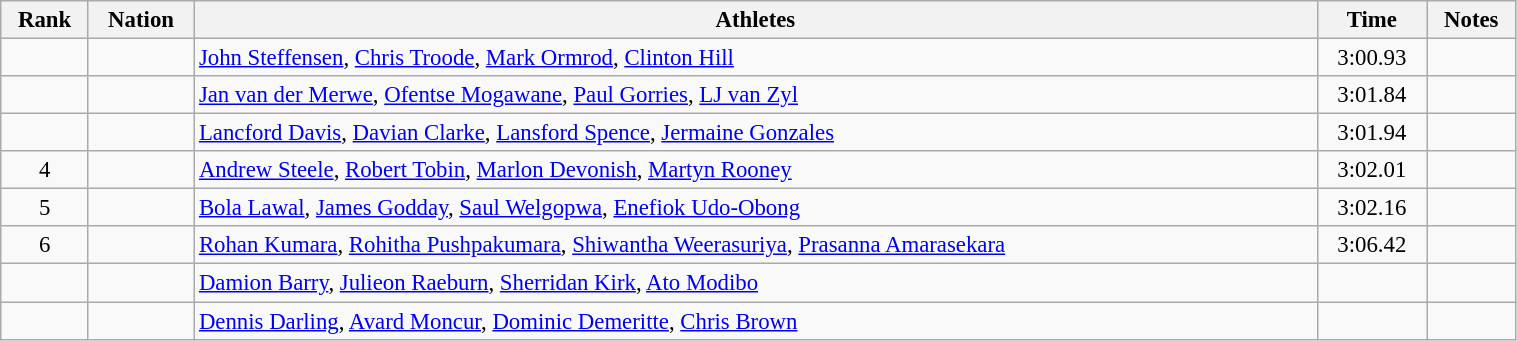<table class="wikitable sortable" width=80% style="text-align:center; font-size:95%">
<tr>
<th>Rank</th>
<th>Nation</th>
<th>Athletes</th>
<th>Time</th>
<th>Notes</th>
</tr>
<tr>
<td></td>
<td align=left></td>
<td align=left><a href='#'>John Steffensen</a>, <a href='#'>Chris Troode</a>, <a href='#'>Mark Ormrod</a>, <a href='#'>Clinton Hill</a></td>
<td>3:00.93</td>
<td></td>
</tr>
<tr>
<td></td>
<td align=left></td>
<td align=left><a href='#'>Jan van der Merwe</a>, <a href='#'>Ofentse Mogawane</a>, <a href='#'>Paul Gorries</a>, <a href='#'>LJ van Zyl</a></td>
<td>3:01.84</td>
<td></td>
</tr>
<tr>
<td></td>
<td align=left></td>
<td align=left><a href='#'>Lancford Davis</a>, <a href='#'>Davian Clarke</a>, <a href='#'>Lansford Spence</a>, <a href='#'>Jermaine Gonzales</a></td>
<td>3:01.94</td>
<td></td>
</tr>
<tr>
<td>4</td>
<td align=left></td>
<td align=left><a href='#'>Andrew Steele</a>, <a href='#'>Robert Tobin</a>, <a href='#'>Marlon Devonish</a>, <a href='#'>Martyn Rooney</a></td>
<td>3:02.01</td>
<td></td>
</tr>
<tr>
<td>5</td>
<td align=left></td>
<td align=left><a href='#'>Bola Lawal</a>, <a href='#'>James Godday</a>, <a href='#'>Saul Welgopwa</a>, <a href='#'>Enefiok Udo-Obong</a></td>
<td>3:02.16</td>
<td></td>
</tr>
<tr>
<td>6</td>
<td align=left></td>
<td align=left><a href='#'>Rohan Kumara</a>, <a href='#'>Rohitha Pushpakumara</a>, <a href='#'>Shiwantha Weerasuriya</a>, <a href='#'>Prasanna Amarasekara</a></td>
<td>3:06.42</td>
<td></td>
</tr>
<tr>
<td></td>
<td align=left></td>
<td align=left><a href='#'>Damion Barry</a>, <a href='#'>Julieon Raeburn</a>, <a href='#'>Sherridan Kirk</a>, <a href='#'>Ato Modibo</a></td>
<td></td>
<td></td>
</tr>
<tr>
<td></td>
<td align=left></td>
<td align=left><a href='#'>Dennis Darling</a>, <a href='#'>Avard Moncur</a>, <a href='#'>Dominic Demeritte</a>, <a href='#'>Chris Brown</a></td>
<td></td>
<td></td>
</tr>
</table>
